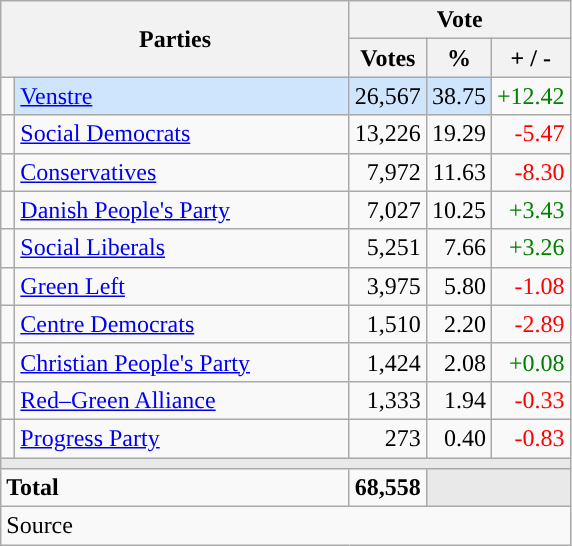<table class="wikitable" style="text-align:right;">
<tr>
<th style="text-align:centre;" rowspan="2" colspan="2" width="225">Parties</th>
<th colspan="3">Vote</th>
</tr>
<tr>
<th width="15">Votes</th>
<th width="15">%</th>
<th width="15">+ / -</th>
</tr>
<tr>
<td width="2" style="color:inherit;background:"></td>
<td bgcolor=#cfe5fe  align="left"><a href='#'>Venstre</a></td>
<td bgcolor=#cfe5fe>26,567</td>
<td bgcolor=#cfe5fe>38.75</td>
<td style=color:green;>+12.42</td>
</tr>
<tr>
<td width="2" style="color:inherit;background:"></td>
<td align="left"><a href='#'>Social Democrats</a></td>
<td>13,226</td>
<td>19.29</td>
<td style=color:red;>-5.47</td>
</tr>
<tr>
<td width="2" style="color:inherit;background:"></td>
<td align="left"><a href='#'>Conservatives</a></td>
<td>7,972</td>
<td>11.63</td>
<td style=color:red;>-8.30</td>
</tr>
<tr>
<td width="2" style="color:inherit;background:"></td>
<td align="left"><a href='#'>Danish People's Party</a></td>
<td>7,027</td>
<td>10.25</td>
<td style=color:green;>+3.43</td>
</tr>
<tr>
<td width="2" style="color:inherit;background:"></td>
<td align="left"><a href='#'>Social Liberals</a></td>
<td>5,251</td>
<td>7.66</td>
<td style=color:green;>+3.26</td>
</tr>
<tr>
<td width="2" style="color:inherit;background:"></td>
<td align="left"><a href='#'>Green Left</a></td>
<td>3,975</td>
<td>5.80</td>
<td style=color:red;>-1.08</td>
</tr>
<tr>
<td width="2" style="color:inherit;background:"></td>
<td align="left"><a href='#'>Centre Democrats</a></td>
<td>1,510</td>
<td>2.20</td>
<td style=color:red;>-2.89</td>
</tr>
<tr>
<td width="2" style="color:inherit;background:"></td>
<td align="left"><a href='#'>Christian People's Party</a></td>
<td>1,424</td>
<td>2.08</td>
<td style=color:green;>+0.08</td>
</tr>
<tr>
<td width="2" style="color:inherit;background:"></td>
<td align="left"><a href='#'>Red–Green Alliance</a></td>
<td>1,333</td>
<td>1.94</td>
<td style=color:red;>-0.33</td>
</tr>
<tr>
<td width="2" style="color:inherit;background:"></td>
<td align="left"><a href='#'>Progress Party</a></td>
<td>273</td>
<td>0.40</td>
<td style=color:red;>-0.83</td>
</tr>
<tr>
<td colspan="7" bgcolor="#E9E9E9"></td>
</tr>
<tr>
<td align="left" colspan="2"><strong>Total</strong></td>
<td><strong>68,558</strong></td>
<td bgcolor="#E9E9E9" colspan="2"></td>
</tr>
<tr>
<td align="left" colspan="6">Source</td>
</tr>
</table>
